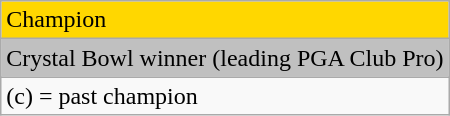<table class="wikitable">
<tr style="background:gold">
<td>Champion</td>
</tr>
<tr style="background:silver">
<td>Crystal Bowl winner (leading PGA Club Pro)</td>
</tr>
<tr>
<td>(c) = past champion</td>
</tr>
</table>
